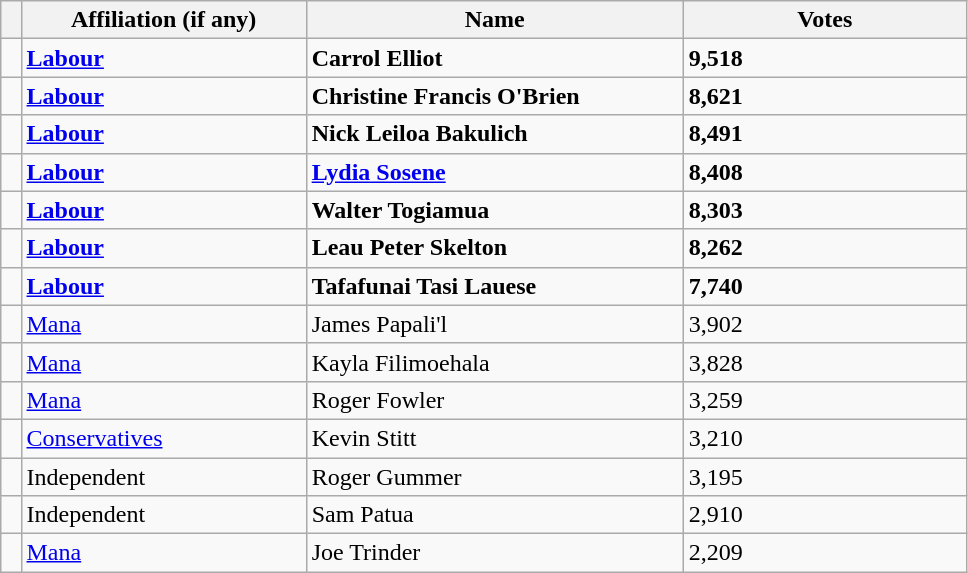<table class="wikitable" style="width:51%;">
<tr>
<th style="width:1%;"></th>
<th style="width:15%;">Affiliation (if any)</th>
<th style="width:20%;">Name</th>
<th style="width:15%;">Votes</th>
</tr>
<tr>
<td bgcolor=></td>
<td><strong><a href='#'>Labour</a> </strong></td>
<td><strong>Carrol Elliot</strong></td>
<td><strong>9,518</strong></td>
</tr>
<tr>
<td bgcolor=></td>
<td><strong><a href='#'>Labour</a> </strong></td>
<td><strong>Christine Francis O'Brien</strong></td>
<td><strong>8,621</strong></td>
</tr>
<tr>
<td bgcolor=></td>
<td><strong><a href='#'>Labour</a> </strong></td>
<td><strong>Nick Leiloa Bakulich</strong></td>
<td><strong>8,491</strong></td>
</tr>
<tr>
<td bgcolor=></td>
<td><strong><a href='#'>Labour</a>  </strong></td>
<td><strong><a href='#'>Lydia Sosene</a></strong></td>
<td><strong>8,408</strong></td>
</tr>
<tr>
<td bgcolor=></td>
<td><strong><a href='#'>Labour</a> </strong></td>
<td><strong>Walter Togiamua</strong></td>
<td><strong>8,303</strong></td>
</tr>
<tr>
<td bgcolor=></td>
<td><strong><a href='#'>Labour</a> </strong></td>
<td><strong>Leau Peter Skelton</strong></td>
<td><strong>8,262</strong></td>
</tr>
<tr>
<td bgcolor=></td>
<td><strong><a href='#'>Labour</a> </strong></td>
<td><strong>Tafafunai Tasi Lauese</strong></td>
<td><strong>7,740</strong></td>
</tr>
<tr>
<td bgcolor=></td>
<td><a href='#'>Mana</a></td>
<td>James Papali'l</td>
<td>3,902</td>
</tr>
<tr>
<td bgcolor=></td>
<td><a href='#'>Mana</a></td>
<td>Kayla Filimoehala</td>
<td>3,828</td>
</tr>
<tr>
<td bgcolor=></td>
<td><a href='#'>Mana</a></td>
<td>Roger Fowler</td>
<td>3,259</td>
</tr>
<tr>
<td bgcolor=></td>
<td><a href='#'>Conservatives</a></td>
<td>Kevin Stitt</td>
<td>3,210</td>
</tr>
<tr>
<td bgcolor=></td>
<td>Independent</td>
<td>Roger Gummer</td>
<td>3,195</td>
</tr>
<tr>
<td bgcolor=></td>
<td>Independent</td>
<td>Sam Patua</td>
<td>2,910</td>
</tr>
<tr>
<td bgcolor=></td>
<td><a href='#'>Mana</a></td>
<td>Joe Trinder</td>
<td>2,209</td>
</tr>
</table>
